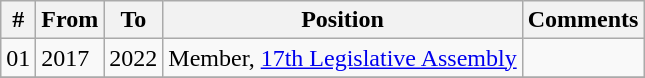<table class="wikitable sortable">
<tr>
<th>#</th>
<th>From</th>
<th>To</th>
<th>Position</th>
<th>Comments</th>
</tr>
<tr>
<td>01</td>
<td>2017</td>
<td>2022</td>
<td>Member, <a href='#'>17th Legislative Assembly</a></td>
<td></td>
</tr>
<tr>
</tr>
</table>
